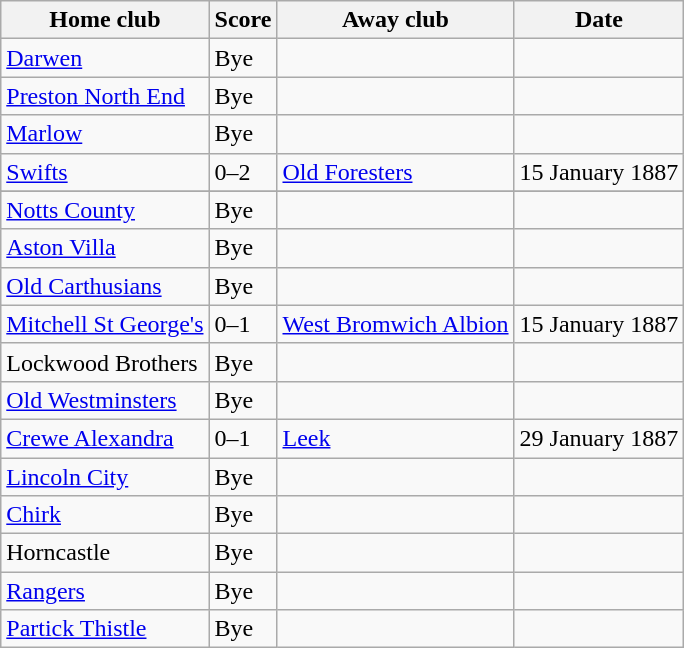<table class="wikitable">
<tr>
<th>Home club</th>
<th>Score</th>
<th>Away club</th>
<th>Date</th>
</tr>
<tr>
<td><a href='#'>Darwen</a></td>
<td>Bye</td>
<td></td>
<td></td>
</tr>
<tr>
<td><a href='#'>Preston North End</a></td>
<td>Bye</td>
<td></td>
<td></td>
</tr>
<tr>
<td><a href='#'>Marlow</a></td>
<td>Bye</td>
<td></td>
<td></td>
</tr>
<tr>
<td><a href='#'>Swifts</a></td>
<td>0–2</td>
<td><a href='#'>Old Foresters</a></td>
<td>15 January 1887</td>
</tr>
<tr>
</tr>
<tr>
<td><a href='#'>Notts County</a></td>
<td>Bye</td>
<td></td>
<td></td>
</tr>
<tr>
<td><a href='#'>Aston Villa</a></td>
<td>Bye</td>
<td></td>
<td></td>
</tr>
<tr>
<td><a href='#'>Old Carthusians</a></td>
<td>Bye</td>
<td></td>
<td></td>
</tr>
<tr>
<td><a href='#'>Mitchell St George's</a></td>
<td>0–1</td>
<td><a href='#'>West Bromwich Albion</a></td>
<td>15 January 1887</td>
</tr>
<tr>
<td>Lockwood Brothers</td>
<td>Bye</td>
<td></td>
<td></td>
</tr>
<tr>
<td><a href='#'>Old Westminsters</a></td>
<td>Bye</td>
<td></td>
<td></td>
</tr>
<tr>
<td><a href='#'>Crewe Alexandra</a></td>
<td>0–1</td>
<td><a href='#'>Leek</a></td>
<td>29 January 1887</td>
</tr>
<tr>
<td><a href='#'>Lincoln City</a></td>
<td>Bye</td>
<td></td>
<td></td>
</tr>
<tr>
<td><a href='#'>Chirk</a> </td>
<td>Bye</td>
<td></td>
<td></td>
</tr>
<tr>
<td>Horncastle</td>
<td>Bye</td>
<td></td>
<td></td>
</tr>
<tr>
<td><a href='#'>Rangers</a> </td>
<td>Bye</td>
<td></td>
<td></td>
</tr>
<tr>
<td><a href='#'>Partick Thistle</a> </td>
<td>Bye</td>
<td></td>
<td></td>
</tr>
</table>
